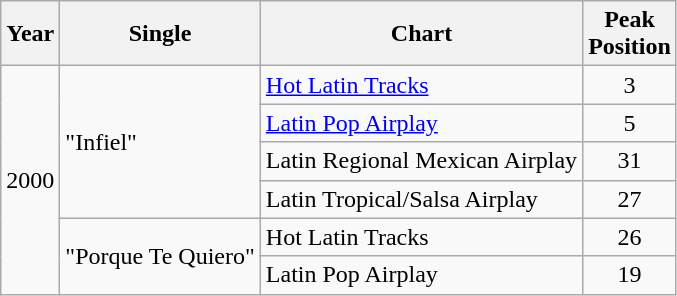<table class="wikitable sortable">
<tr>
<th>Year</th>
<th>Single</th>
<th>Chart</th>
<th>Peak<br>Position</th>
</tr>
<tr>
<td rowspan="6">2000</td>
<td rowspan="4">"Infiel"</td>
<td><a href='#'>Hot Latin Tracks</a></td>
<td style="text-align:center;">3</td>
</tr>
<tr>
<td><a href='#'>Latin Pop Airplay</a></td>
<td style="text-align:center;">5</td>
</tr>
<tr>
<td>Latin Regional Mexican Airplay</td>
<td style="text-align:center;">31</td>
</tr>
<tr>
<td>Latin Tropical/Salsa Airplay</td>
<td style="text-align:center;">27</td>
</tr>
<tr>
<td rowspan="2">"Porque Te Quiero"</td>
<td>Hot Latin Tracks</td>
<td style="text-align:center;">26</td>
</tr>
<tr>
<td>Latin Pop Airplay</td>
<td style="text-align:center;">19</td>
</tr>
</table>
